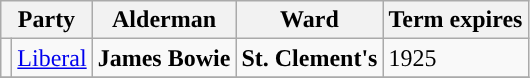<table class="wikitable">
<tr>
<th colspan="2">Party</th>
<th>Alderman</th>
<th>Ward</th>
<th>Term expires</th>
</tr>
<tr>
<td style="background-color:"></td>
<td><a href='#'>Liberal</a></td>
<td><strong>James Bowie</strong></td>
<td><strong>St. Clement's</strong></td>
<td>1925</td>
</tr>
<tr>
</tr>
</table>
